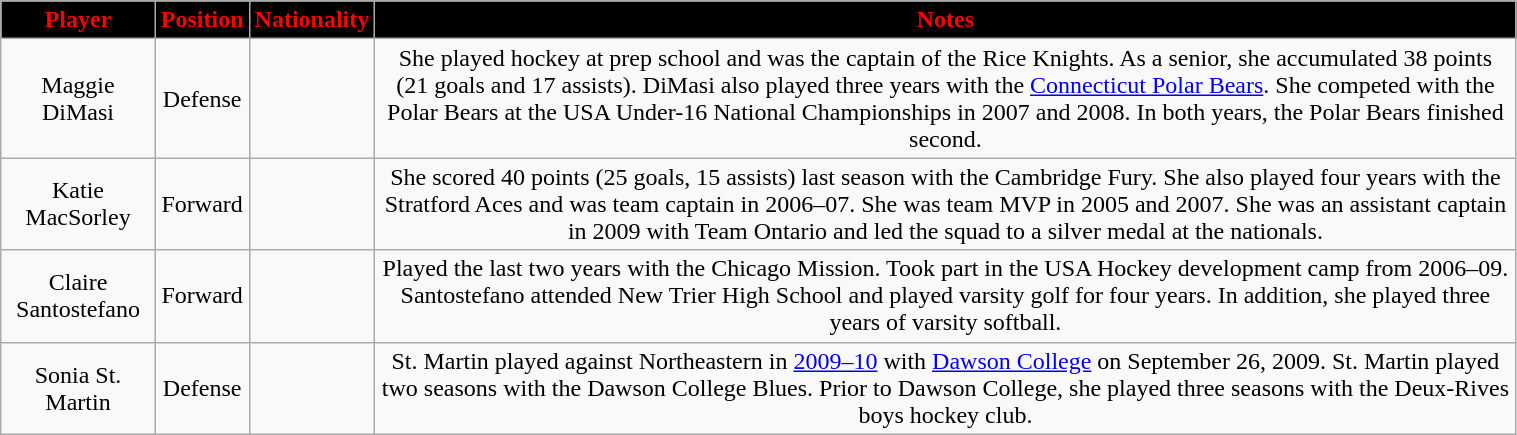<table class="wikitable" width="80%">
<tr align="center"  style="background:black;color:red;">
<td><strong>Player</strong></td>
<td><strong>Position</strong></td>
<td><strong>Nationality</strong></td>
<td><strong>Notes</strong></td>
</tr>
<tr align="center" bgcolor="">
<td>Maggie DiMasi</td>
<td>Defense</td>
<td></td>
<td>She played hockey at prep school and was the captain of the Rice Knights. As a senior, she accumulated 38 points (21 goals and 17 assists). DiMasi also played three years with the <a href='#'>Connecticut Polar Bears</a>. She competed with the Polar Bears at the USA Under-16 National Championships in 2007 and 2008. In both years, the Polar Bears finished second.</td>
</tr>
<tr align="center" bgcolor="">
<td>Katie MacSorley</td>
<td>Forward</td>
<td></td>
<td>She scored 40 points (25 goals, 15 assists) last season with the Cambridge Fury. She also played four years with the Stratford Aces and was team captain in 2006–07. She was team MVP in 2005 and 2007. She was an assistant captain in 2009 with Team Ontario and led the squad to a silver medal at the nationals.</td>
</tr>
<tr align="center" bgcolor="">
<td>Claire Santostefano</td>
<td>Forward</td>
<td></td>
<td>Played the last two years with the Chicago Mission. Took part in the USA Hockey development camp from 2006–09. Santostefano attended New Trier High School and played varsity golf for four years. In addition, she played three years of varsity softball.</td>
</tr>
<tr align="center" bgcolor="">
<td>Sonia St. Martin</td>
<td>Defense</td>
<td></td>
<td>St. Martin played against Northeastern in <a href='#'>2009–10</a> with <a href='#'>Dawson College</a> on September 26, 2009. St. Martin played two seasons with the Dawson College Blues. Prior to Dawson College, she played three seasons with the Deux-Rives boys hockey club.</td>
</tr>
</table>
